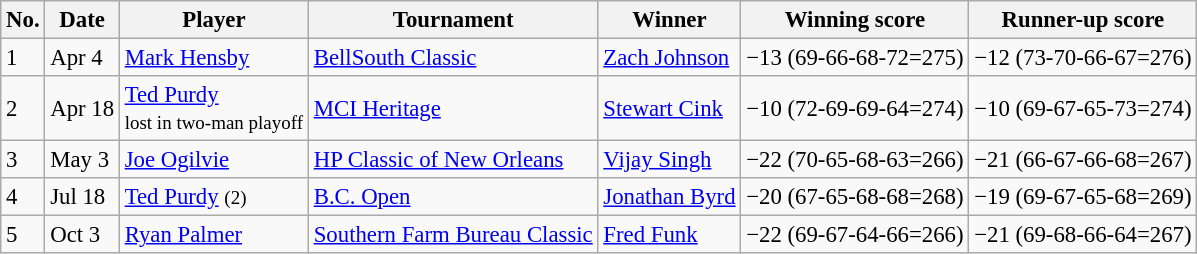<table class="wikitable" style="font-size:95%;">
<tr>
<th>No.</th>
<th>Date</th>
<th>Player</th>
<th>Tournament</th>
<th>Winner</th>
<th>Winning score</th>
<th>Runner-up score</th>
</tr>
<tr>
<td>1</td>
<td>Apr 4</td>
<td> <a href='#'>Mark Hensby</a></td>
<td><a href='#'>BellSouth Classic</a></td>
<td> <a href='#'>Zach Johnson</a></td>
<td>−13 (69-66-68-72=275)</td>
<td>−12 (73-70-66-67=276)</td>
</tr>
<tr>
<td>2</td>
<td>Apr 18</td>
<td> <a href='#'>Ted Purdy</a><br><small>lost in two-man playoff</small></td>
<td><a href='#'>MCI Heritage</a></td>
<td> <a href='#'>Stewart Cink</a></td>
<td>−10 (72-69-69-64=274)</td>
<td>−10 (69-67-65-73=274)</td>
</tr>
<tr>
<td>3</td>
<td>May 3</td>
<td> <a href='#'>Joe Ogilvie</a></td>
<td><a href='#'>HP Classic of New Orleans</a></td>
<td> <a href='#'>Vijay Singh</a></td>
<td>−22 (70-65-68-63=266)</td>
<td>−21 (66-67-66-68=267)</td>
</tr>
<tr>
<td>4</td>
<td>Jul 18</td>
<td> <a href='#'>Ted Purdy</a> <small>(2)</small></td>
<td><a href='#'>B.C. Open</a></td>
<td> <a href='#'>Jonathan Byrd</a></td>
<td>−20 (67-65-68-68=268)</td>
<td>−19 (69-67-65-68=269)</td>
</tr>
<tr>
<td>5</td>
<td>Oct 3</td>
<td> <a href='#'>Ryan Palmer</a></td>
<td><a href='#'>Southern Farm Bureau Classic</a></td>
<td> <a href='#'>Fred Funk</a></td>
<td>−22 (69-67-64-66=266)</td>
<td>−21 (69-68-66-64=267)</td>
</tr>
</table>
